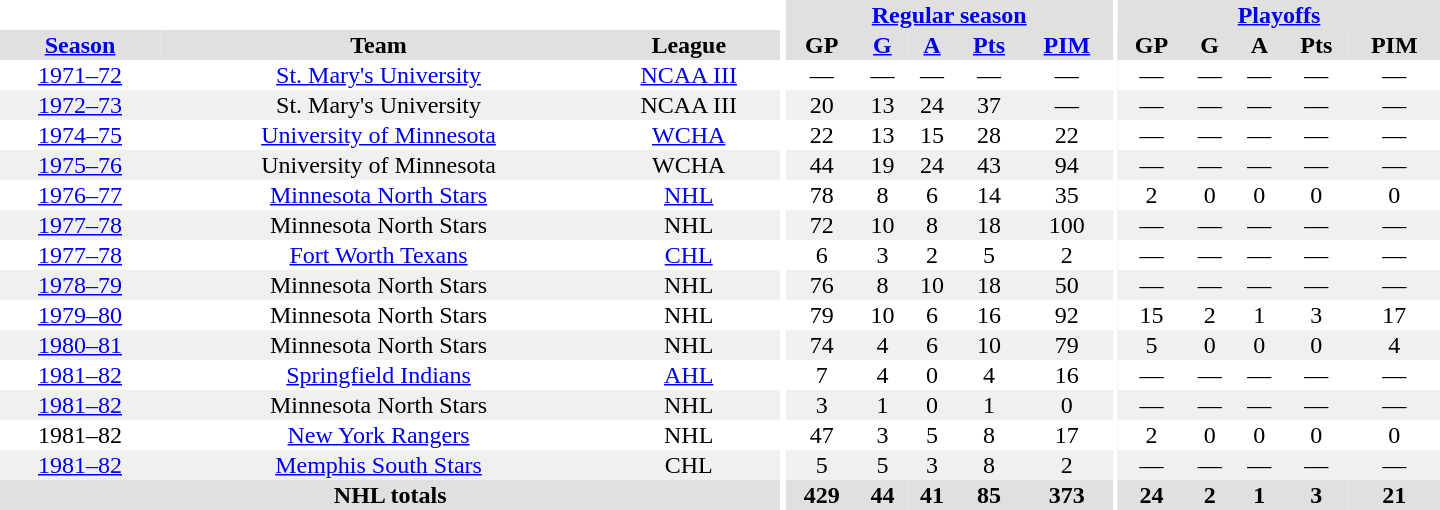<table border="0" cellpadding="1" cellspacing="0" style="text-align:center; width:60em">
<tr bgcolor="#e0e0e0">
<th colspan="3" bgcolor="#ffffff"></th>
<th rowspan="100" bgcolor="#ffffff"></th>
<th colspan="5"><a href='#'>Regular season</a></th>
<th rowspan="100" bgcolor="#ffffff"></th>
<th colspan="5"><a href='#'>Playoffs</a></th>
</tr>
<tr bgcolor="#e0e0e0">
<th><a href='#'>Season</a></th>
<th>Team</th>
<th>League</th>
<th>GP</th>
<th><a href='#'>G</a></th>
<th><a href='#'>A</a></th>
<th><a href='#'>Pts</a></th>
<th><a href='#'>PIM</a></th>
<th>GP</th>
<th>G</th>
<th>A</th>
<th>Pts</th>
<th>PIM</th>
</tr>
<tr>
<td><a href='#'>1971–72</a></td>
<td><a href='#'>St. Mary's University</a></td>
<td><a href='#'>NCAA III</a></td>
<td>—</td>
<td>—</td>
<td>—</td>
<td>—</td>
<td>—</td>
<td>—</td>
<td>—</td>
<td>—</td>
<td>—</td>
<td>—</td>
</tr>
<tr bgcolor="#f0f0f0">
<td><a href='#'>1972–73</a></td>
<td>St. Mary's University</td>
<td>NCAA III</td>
<td>20</td>
<td>13</td>
<td>24</td>
<td>37</td>
<td>—</td>
<td>—</td>
<td>—</td>
<td>—</td>
<td>—</td>
<td>—</td>
</tr>
<tr>
<td><a href='#'>1974–75</a></td>
<td><a href='#'>University of Minnesota</a></td>
<td><a href='#'>WCHA</a></td>
<td>22</td>
<td>13</td>
<td>15</td>
<td>28</td>
<td>22</td>
<td>—</td>
<td>—</td>
<td>—</td>
<td>—</td>
<td>—</td>
</tr>
<tr bgcolor="#f0f0f0">
<td><a href='#'>1975–76</a></td>
<td>University of Minnesota</td>
<td>WCHA</td>
<td>44</td>
<td>19</td>
<td>24</td>
<td>43</td>
<td>94</td>
<td>—</td>
<td>—</td>
<td>—</td>
<td>—</td>
<td>—</td>
</tr>
<tr>
<td><a href='#'>1976–77</a></td>
<td><a href='#'>Minnesota North Stars</a></td>
<td><a href='#'>NHL</a></td>
<td>78</td>
<td>8</td>
<td>6</td>
<td>14</td>
<td>35</td>
<td>2</td>
<td>0</td>
<td>0</td>
<td>0</td>
<td>0</td>
</tr>
<tr bgcolor="#f0f0f0">
<td><a href='#'>1977–78</a></td>
<td>Minnesota North Stars</td>
<td>NHL</td>
<td>72</td>
<td>10</td>
<td>8</td>
<td>18</td>
<td>100</td>
<td>—</td>
<td>—</td>
<td>—</td>
<td>—</td>
<td>—</td>
</tr>
<tr>
<td><a href='#'>1977–78</a></td>
<td><a href='#'>Fort Worth Texans</a></td>
<td><a href='#'>CHL</a></td>
<td>6</td>
<td>3</td>
<td>2</td>
<td>5</td>
<td>2</td>
<td>—</td>
<td>—</td>
<td>—</td>
<td>—</td>
<td>—</td>
</tr>
<tr bgcolor="#f0f0f0">
<td><a href='#'>1978–79</a></td>
<td>Minnesota North Stars</td>
<td>NHL</td>
<td>76</td>
<td>8</td>
<td>10</td>
<td>18</td>
<td>50</td>
<td>—</td>
<td>—</td>
<td>—</td>
<td>—</td>
<td>—</td>
</tr>
<tr>
<td><a href='#'>1979–80</a></td>
<td>Minnesota North Stars</td>
<td>NHL</td>
<td>79</td>
<td>10</td>
<td>6</td>
<td>16</td>
<td>92</td>
<td>15</td>
<td>2</td>
<td>1</td>
<td>3</td>
<td>17</td>
</tr>
<tr bgcolor="#f0f0f0">
<td><a href='#'>1980–81</a></td>
<td>Minnesota North Stars</td>
<td>NHL</td>
<td>74</td>
<td>4</td>
<td>6</td>
<td>10</td>
<td>79</td>
<td>5</td>
<td>0</td>
<td>0</td>
<td>0</td>
<td>4</td>
</tr>
<tr>
<td><a href='#'>1981–82</a></td>
<td><a href='#'>Springfield Indians</a></td>
<td><a href='#'>AHL</a></td>
<td>7</td>
<td>4</td>
<td>0</td>
<td>4</td>
<td>16</td>
<td>—</td>
<td>—</td>
<td>—</td>
<td>—</td>
<td>—</td>
</tr>
<tr bgcolor="#f0f0f0">
<td><a href='#'>1981–82</a></td>
<td>Minnesota North Stars</td>
<td>NHL</td>
<td>3</td>
<td>1</td>
<td>0</td>
<td>1</td>
<td>0</td>
<td>—</td>
<td>—</td>
<td>—</td>
<td>—</td>
<td>—</td>
</tr>
<tr>
<td>1981–82</td>
<td><a href='#'>New York Rangers</a></td>
<td>NHL</td>
<td>47</td>
<td>3</td>
<td>5</td>
<td>8</td>
<td>17</td>
<td>2</td>
<td>0</td>
<td>0</td>
<td>0</td>
<td>0</td>
</tr>
<tr bgcolor="#f0f0f0">
<td><a href='#'>1981–82</a></td>
<td><a href='#'>Memphis South Stars</a></td>
<td>CHL</td>
<td>5</td>
<td>5</td>
<td>3</td>
<td>8</td>
<td>2</td>
<td>—</td>
<td>—</td>
<td>—</td>
<td>—</td>
<td>—</td>
</tr>
<tr bgcolor="#e0e0e0">
<th colspan="3">NHL totals</th>
<th>429</th>
<th>44</th>
<th>41</th>
<th>85</th>
<th>373</th>
<th>24</th>
<th>2</th>
<th>1</th>
<th>3</th>
<th>21</th>
</tr>
</table>
